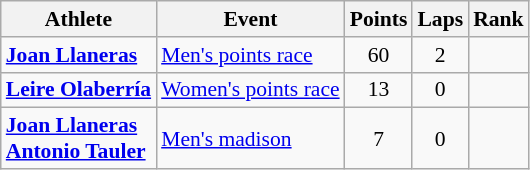<table class=wikitable style="font-size:90%">
<tr>
<th>Athlete</th>
<th>Event</th>
<th>Points</th>
<th>Laps</th>
<th>Rank</th>
</tr>
<tr align=center>
<td align=left><strong><a href='#'>Joan Llaneras</a></strong></td>
<td align=left><a href='#'>Men's points race</a></td>
<td>60</td>
<td>2</td>
<td></td>
</tr>
<tr align=center>
<td align=left><strong><a href='#'>Leire Olaberría</a></strong></td>
<td align=left><a href='#'>Women's points race</a></td>
<td>13</td>
<td>0</td>
<td></td>
</tr>
<tr align=center>
<td align=left><strong><a href='#'>Joan Llaneras</a><br><a href='#'>Antonio Tauler</a></strong></td>
<td align=left><a href='#'>Men's madison</a></td>
<td>7</td>
<td>0</td>
<td></td>
</tr>
</table>
